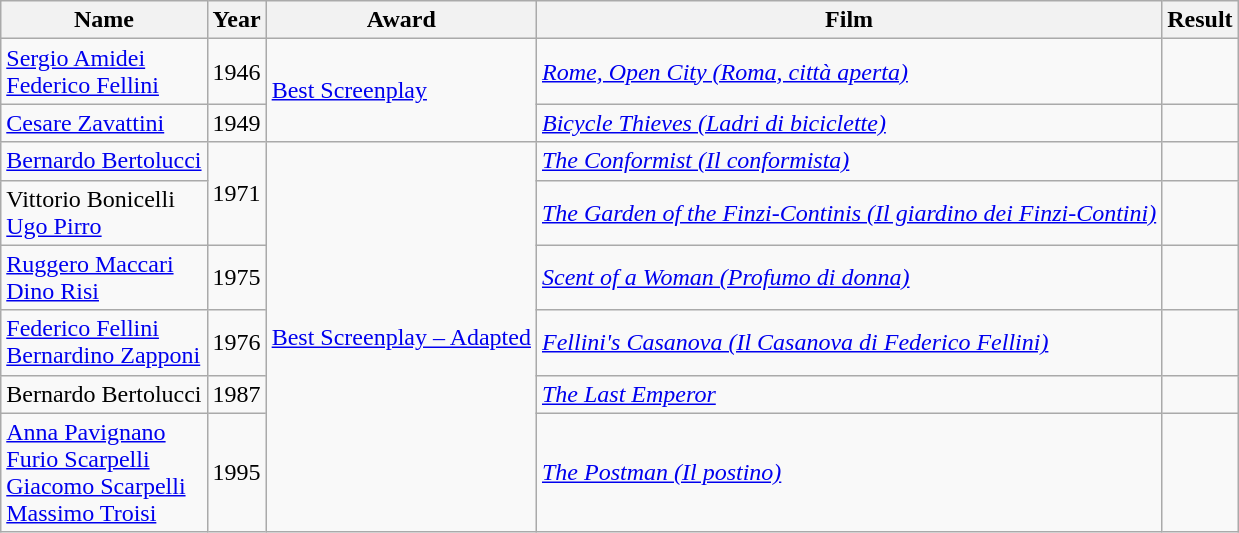<table class="wikitable">
<tr ">
<th>Name</th>
<th>Year</th>
<th>Award</th>
<th>Film</th>
<th>Result</th>
</tr>
<tr>
<td><a href='#'>Sergio Amidei</a><br><a href='#'>Federico Fellini</a></td>
<td>1946</td>
<td rowspan="2"><a href='#'>Best Screenplay</a></td>
<td><em><a href='#'>Rome, Open City (Roma, città aperta)</a></em></td>
<td></td>
</tr>
<tr>
<td><a href='#'>Cesare Zavattini</a></td>
<td>1949</td>
<td><a href='#'><em>Bicycle Thieves (Ladri di biciclette)</em></a></td>
<td></td>
</tr>
<tr>
<td><a href='#'>Bernardo Bertolucci</a></td>
<td rowspan="2">1971</td>
<td rowspan="6"><a href='#'>Best Screenplay – Adapted</a></td>
<td><em><a href='#'>The Conformist (Il conformista)</a></em></td>
<td></td>
</tr>
<tr>
<td>Vittorio Bonicelli<br><a href='#'>Ugo Pirro</a></td>
<td><em><a href='#'>The Garden of the Finzi-Continis (Il giardino dei Finzi-Contini)</a></em></td>
<td></td>
</tr>
<tr>
<td><a href='#'>Ruggero Maccari</a><br><a href='#'>Dino Risi</a></td>
<td>1975</td>
<td><em><a href='#'>Scent of a Woman (Profumo di donna)</a></em></td>
<td></td>
</tr>
<tr>
<td><a href='#'>Federico Fellini</a><br><a href='#'>Bernardino Zapponi</a></td>
<td>1976</td>
<td><em><a href='#'>Fellini's Casanova (Il Casanova di Federico Fellini)</a></em></td>
<td></td>
</tr>
<tr>
<td>Bernardo Bertolucci</td>
<td>1987</td>
<td><em><a href='#'>The Last Emperor</a></em></td>
<td></td>
</tr>
<tr>
<td><a href='#'>Anna Pavignano</a><br><a href='#'>Furio Scarpelli</a><br><a href='#'>Giacomo Scarpelli</a><br><a href='#'>Massimo Troisi</a></td>
<td>1995</td>
<td><em><a href='#'>The Postman (Il postino)</a></em></td>
<td></td>
</tr>
</table>
